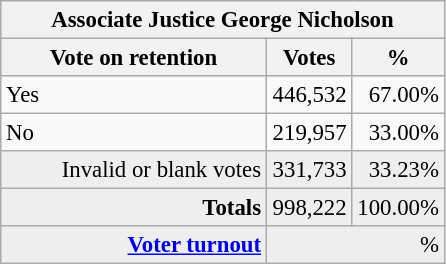<table class="wikitable" style="font-size: 95%;">
<tr style="background-color:#E9E9E9">
<th colspan=7>Associate Justice George Nicholson</th>
</tr>
<tr style="background-color:#E9E9E9">
<th style="width: 170px">Vote on retention</th>
<th style="width: 50px">Votes</th>
<th style="width: 40px">%</th>
</tr>
<tr>
<td>Yes</td>
<td align="right">446,532</td>
<td align="right">67.00%</td>
</tr>
<tr>
<td>No</td>
<td align="right">219,957</td>
<td align="right">33.00%</td>
</tr>
<tr style="background-color:#EEEEEE">
<td align="right">Invalid or blank votes</td>
<td align="right">331,733</td>
<td align="right">33.23%</td>
</tr>
<tr style="background-color:#EEEEEE">
<td colspan="1" align="right"><strong>Totals</strong></td>
<td align="right">998,222</td>
<td align="right">100.00%</td>
</tr>
<tr style="background-color:#EEEEEE">
<td align="right"><strong><a href='#'>Voter turnout</a></strong></td>
<td colspan="2" align="right">%</td>
</tr>
</table>
